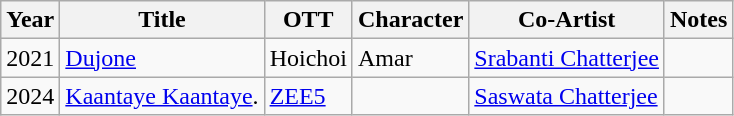<table class="wikitable">
<tr>
<th>Year</th>
<th>Title</th>
<th>OTT</th>
<th>Character</th>
<th>Co-Artist</th>
<th>Notes</th>
</tr>
<tr>
<td>2021</td>
<td><a href='#'>Dujone</a></td>
<td>Hoichoi</td>
<td>Amar</td>
<td><a href='#'>Srabanti Chatterjee</a></td>
<td></td>
</tr>
<tr>
<td>2024</td>
<td><a href='#'>Kaantaye Kaantaye</a>.</td>
<td><a href='#'>ZEE5</a></td>
<td></td>
<td><a href='#'>Saswata Chatterjee</a></td>
<td></td>
</tr>
</table>
